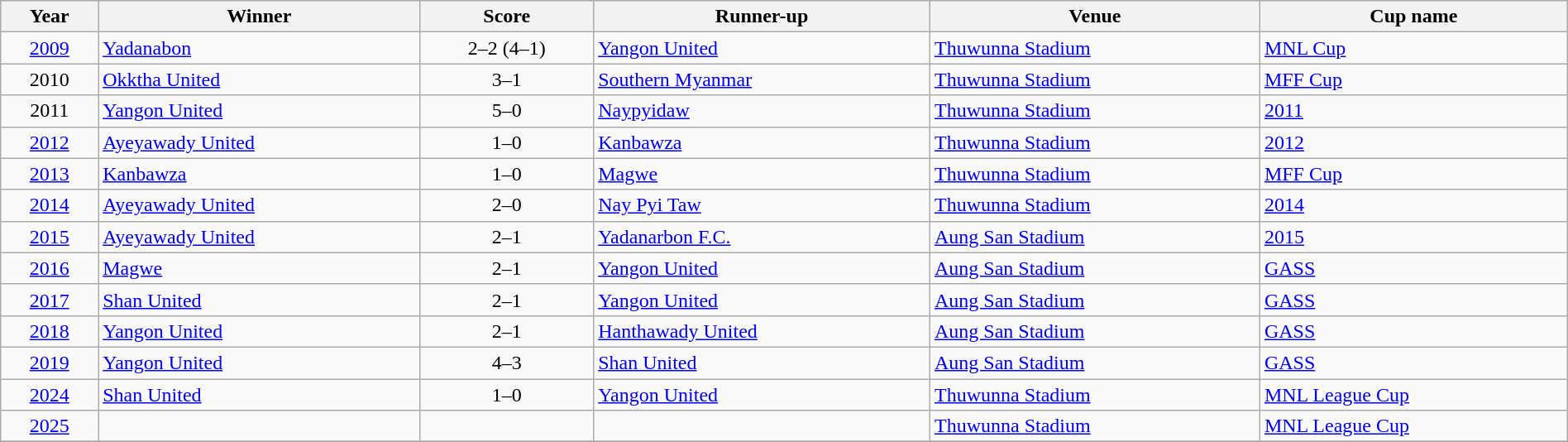<table class="wikitable" width="100%">
<tr>
<th>Year</th>
<th>Winner</th>
<th>Score</th>
<th>Runner-up</th>
<th>Venue</th>
<th>Cup name</th>
</tr>
<tr>
<td align=center><a href='#'>2009</a></td>
<td> <a href='#'>Yadanabon</a></td>
<td align=center>2–2 (4–1)</td>
<td> <a href='#'>Yangon United</a></td>
<td><a href='#'>Thuwunna Stadium</a></td>
<td><a href='#'>MNL Cup</a></td>
</tr>
<tr>
<td align=center>2010</td>
<td> <a href='#'>Okktha United</a></td>
<td align=center>3–1</td>
<td> <a href='#'>Southern Myanmar</a></td>
<td><a href='#'>Thuwunna Stadium</a></td>
<td><a href='#'>MFF Cup</a></td>
</tr>
<tr>
<td align=center>2011</td>
<td> <a href='#'>Yangon United</a></td>
<td align=center>5–0</td>
<td>  <a href='#'>Naypyidaw</a></td>
<td><a href='#'>Thuwunna Stadium</a></td>
<td><a href='#'>2011</a></td>
</tr>
<tr>
<td align=center><a href='#'>2012</a></td>
<td> <a href='#'>Ayeyawady United</a></td>
<td align=center>1–0</td>
<td> <a href='#'>Kanbawza</a></td>
<td><a href='#'>Thuwunna Stadium</a></td>
<td><a href='#'>2012</a></td>
</tr>
<tr>
<td align=center><a href='#'>2013</a></td>
<td> <a href='#'>Kanbawza</a></td>
<td align=center>1–0</td>
<td> <a href='#'>Magwe</a></td>
<td><a href='#'>Thuwunna Stadium</a></td>
<td><a href='#'>MFF 
Cup</a></td>
</tr>
<tr>
<td align=center><a href='#'>2014</a></td>
<td> <a href='#'>Ayeyawady United</a></td>
<td align=center>2–0</td>
<td> <a href='#'>Nay Pyi Taw</a></td>
<td><a href='#'>Thuwunna Stadium</a></td>
<td><a href='#'>2014</a></td>
</tr>
<tr>
<td align=center><a href='#'>2015</a></td>
<td> <a href='#'>Ayeyawady United</a></td>
<td align=center>2–1</td>
<td>  <a href='#'>Yadanarbon F.C.</a></td>
<td><a href='#'>Aung San Stadium</a></td>
<td><a href='#'>2015</a></td>
</tr>
<tr>
<td align=center><a href='#'>2016</a></td>
<td> <a href='#'>Magwe</a></td>
<td align=center>2–1</td>
<td> <a href='#'>Yangon United</a></td>
<td><a href='#'>Aung San Stadium</a></td>
<td><a href='#'>GASS</a></td>
</tr>
<tr>
<td align=center><a href='#'>2017</a></td>
<td> <a href='#'>Shan United</a></td>
<td align=center>2–1</td>
<td> <a href='#'>Yangon United</a></td>
<td><a href='#'>Aung San Stadium</a></td>
<td><a href='#'>GASS</a></td>
</tr>
<tr>
<td align=center><a href='#'>2018</a></td>
<td> <a href='#'>Yangon United</a></td>
<td align=center>2–1</td>
<td> <a href='#'>Hanthawady United</a></td>
<td><a href='#'>Aung San Stadium</a></td>
<td><a href='#'>GASS</a></td>
</tr>
<tr>
<td align=center><a href='#'>2019</a></td>
<td> <a href='#'>Yangon United</a></td>
<td align=center>4–3</td>
<td> <a href='#'>Shan United</a></td>
<td><a href='#'>Aung San Stadium</a></td>
<td><a href='#'>GASS</a></td>
</tr>
<tr>
<td align=center><a href='#'>2024</a></td>
<td> <a href='#'>Shan United</a></td>
<td align=center>1–0</td>
<td> <a href='#'>Yangon United</a></td>
<td><a href='#'>Thuwunna Stadium</a></td>
<td><a href='#'>MNL League Cup</a></td>
</tr>
<tr>
<td align=center><a href='#'>2025</a></td>
<td></td>
<td></td>
<td></td>
<td><a href='#'>Thuwunna Stadium</a></td>
<td><a href='#'>MNL League Cup</a></td>
</tr>
<tr>
</tr>
</table>
